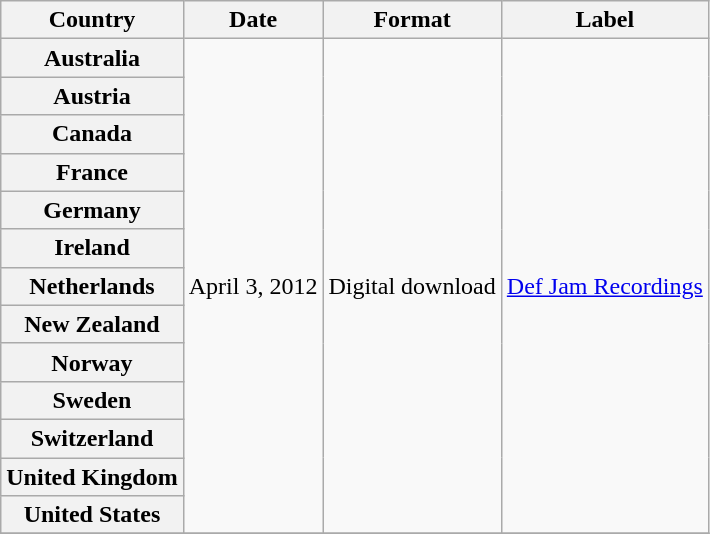<table class="wikitable plainrowheaders">
<tr>
<th scope="col">Country</th>
<th scope="col">Date</th>
<th scope="col">Format</th>
<th scope="col">Label</th>
</tr>
<tr>
<th scope="row">Australia</th>
<td rowspan="13">April 3, 2012</td>
<td rowspan="13">Digital download</td>
<td rowspan="13"><a href='#'>Def Jam Recordings</a></td>
</tr>
<tr>
<th scope="row">Austria</th>
</tr>
<tr>
<th scope="row">Canada</th>
</tr>
<tr>
<th scope="row">France</th>
</tr>
<tr>
<th scope="row">Germany</th>
</tr>
<tr>
<th scope="row">Ireland</th>
</tr>
<tr>
<th scope="row">Netherlands</th>
</tr>
<tr>
<th scope="row">New Zealand</th>
</tr>
<tr>
<th scope="row">Norway</th>
</tr>
<tr>
<th scope="row">Sweden</th>
</tr>
<tr>
<th scope="row">Switzerland</th>
</tr>
<tr>
<th scope="row">United Kingdom</th>
</tr>
<tr>
<th scope="row">United States</th>
</tr>
<tr>
</tr>
</table>
